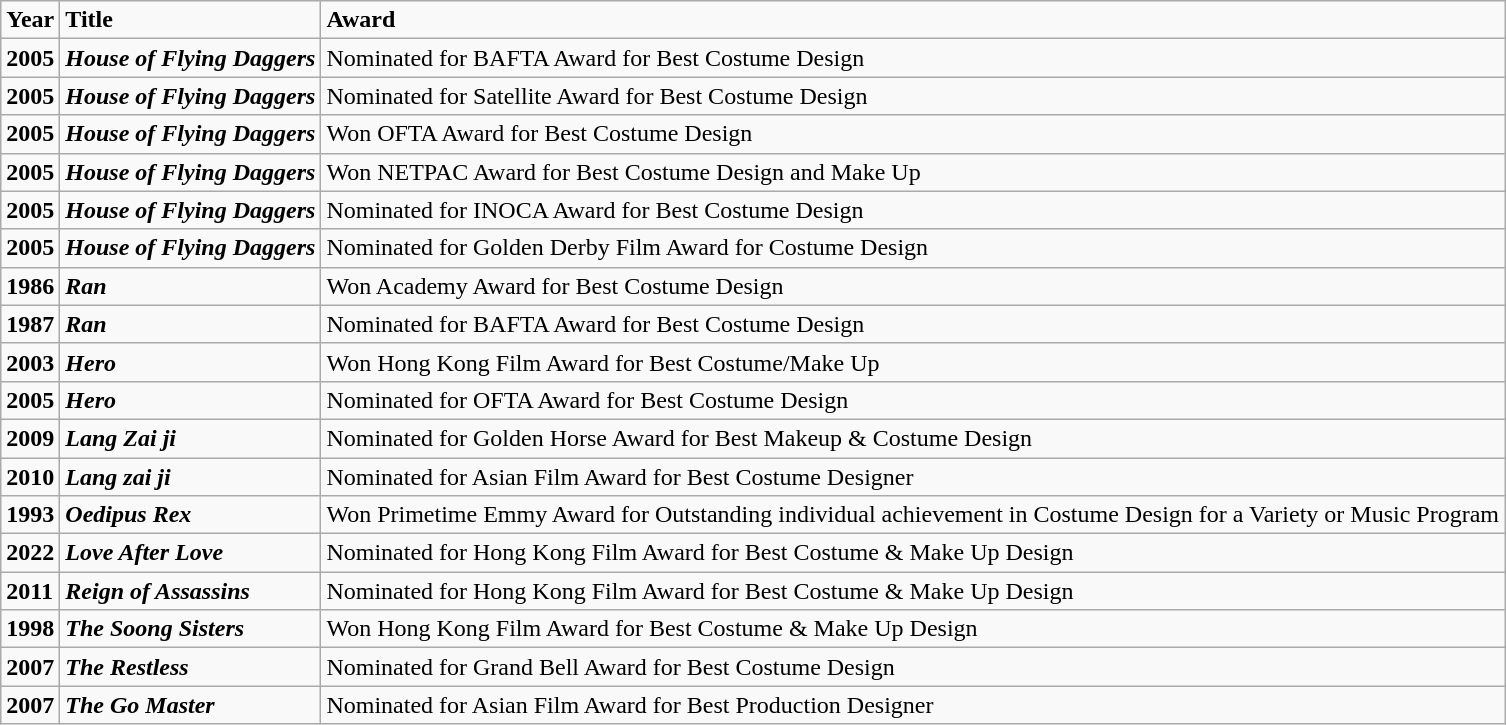<table class="wikitable">
<tr>
<td rowspan="2"><strong>Year</strong></td>
<td rowspan="2"><strong>Title</strong></td>
<td rowspan="2"><strong>Award</strong></td>
</tr>
<tr>
</tr>
<tr>
<td><strong>2005</strong></td>
<td><strong><em>House of Flying Daggers</em></strong></td>
<td>Nominated for BAFTA Award for Best Costume Design</td>
</tr>
<tr>
<td><strong>2005</strong></td>
<td><strong><em>House of Flying Daggers</em></strong></td>
<td>Nominated for Satellite Award for Best Costume Design</td>
</tr>
<tr>
<td><strong>2005</strong></td>
<td><strong><em>House of Flying Daggers</em></strong></td>
<td>Won OFTA Award for Best Costume Design</td>
</tr>
<tr>
<td><strong>2005</strong></td>
<td><strong><em>House of Flying Daggers</em></strong></td>
<td>Won NETPAC Award for Best Costume Design and Make Up</td>
</tr>
<tr>
<td><strong>2005</strong></td>
<td><strong><em>House of Flying Daggers</em></strong></td>
<td>Nominated for INOCA Award for Best Costume Design</td>
</tr>
<tr>
<td><strong>2005</strong></td>
<td><strong><em>House of Flying Daggers</em></strong></td>
<td>Nominated for Golden Derby Film Award for Costume Design</td>
</tr>
<tr>
<td><strong>1986</strong></td>
<td><strong><em>Ran</em></strong></td>
<td>Won Academy Award for Best Costume Design</td>
</tr>
<tr>
<td><strong>1987</strong></td>
<td><strong><em>Ran</em></strong></td>
<td>Nominated for BAFTA Award for Best Costume Design</td>
</tr>
<tr>
<td><strong>2003</strong></td>
<td><strong><em>Hero</em></strong></td>
<td>Won Hong Kong Film Award for Best Costume/Make Up</td>
</tr>
<tr>
<td><strong>2005</strong></td>
<td><strong><em>Hero</em></strong></td>
<td>Nominated for OFTA Award for Best Costume Design</td>
</tr>
<tr>
<td><strong>2009</strong></td>
<td><strong><em>Lang Zai ji</em></strong></td>
<td>Nominated for Golden Horse Award for Best Makeup & Costume Design</td>
</tr>
<tr>
<td><strong>2010</strong></td>
<td><strong><em>Lang zai ji</em></strong></td>
<td>Nominated for Asian Film Award for Best Costume Designer</td>
</tr>
<tr>
<td><strong>1993</strong></td>
<td><strong><em>Oedipus Rex</em></strong></td>
<td>Won Primetime Emmy Award for Outstanding individual achievement in Costume Design for a Variety or Music Program</td>
</tr>
<tr>
<td><strong>2022</strong></td>
<td><strong><em>Love After Love</em></strong></td>
<td>Nominated for Hong Kong Film Award for Best Costume & Make Up Design</td>
</tr>
<tr>
<td><strong>2011</strong></td>
<td><strong><em>Reign of Assassins</em></strong></td>
<td>Nominated for Hong Kong Film Award for Best Costume & Make Up Design</td>
</tr>
<tr>
<td><strong>1998</strong></td>
<td><strong><em>The Soong Sisters</em></strong></td>
<td>Won Hong Kong Film Award for Best Costume & Make Up Design</td>
</tr>
<tr>
<td><strong>2007</strong></td>
<td><strong><em>The Restless</em></strong></td>
<td>Nominated for Grand Bell Award for Best Costume Design</td>
</tr>
<tr>
<td><strong>2007</strong></td>
<td><strong><em>The Go Master</em></strong></td>
<td>Nominated for Asian Film Award for Best Production Designer</td>
</tr>
</table>
